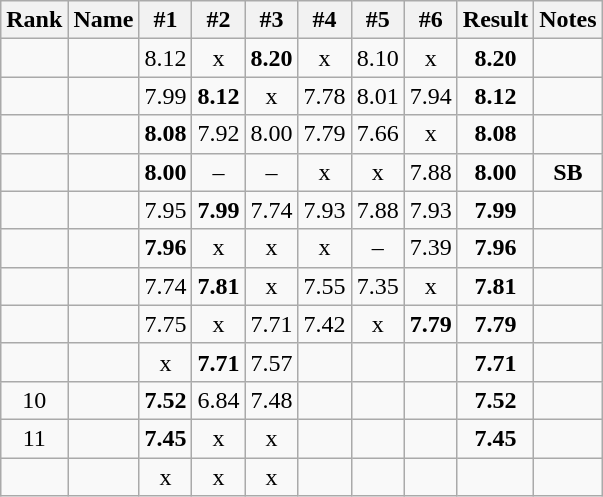<table class="wikitable sortable" style="text-align:center">
<tr>
<th>Rank</th>
<th>Name</th>
<th>#1</th>
<th>#2</th>
<th>#3</th>
<th>#4</th>
<th>#5</th>
<th>#6</th>
<th>Result</th>
<th>Notes</th>
</tr>
<tr>
<td></td>
<td align="left"></td>
<td>8.12</td>
<td>x</td>
<td><strong>8.20</strong></td>
<td>x</td>
<td>8.10</td>
<td>x</td>
<td><strong>8.20</strong></td>
<td></td>
</tr>
<tr>
<td></td>
<td align="left"></td>
<td>7.99</td>
<td><strong>8.12</strong></td>
<td>x</td>
<td>7.78</td>
<td>8.01</td>
<td>7.94</td>
<td><strong>8.12</strong></td>
<td></td>
</tr>
<tr>
<td></td>
<td align="left"></td>
<td><strong>8.08</strong></td>
<td>7.92</td>
<td>8.00</td>
<td>7.79</td>
<td>7.66</td>
<td>x</td>
<td><strong>8.08</strong></td>
<td></td>
</tr>
<tr>
<td></td>
<td align="left"></td>
<td><strong>8.00</strong></td>
<td>–</td>
<td>–</td>
<td>x</td>
<td>x</td>
<td>7.88</td>
<td><strong>8.00</strong></td>
<td><strong>SB</strong></td>
</tr>
<tr>
<td></td>
<td align="left"></td>
<td>7.95</td>
<td><strong>7.99</strong></td>
<td>7.74</td>
<td>7.93</td>
<td>7.88</td>
<td>7.93</td>
<td><strong>7.99</strong></td>
<td></td>
</tr>
<tr>
<td></td>
<td align="left"></td>
<td><strong>7.96</strong></td>
<td>x</td>
<td>x</td>
<td>x</td>
<td>–</td>
<td>7.39</td>
<td><strong>7.96</strong></td>
<td></td>
</tr>
<tr>
<td></td>
<td align="left"></td>
<td>7.74</td>
<td><strong>7.81</strong></td>
<td>x</td>
<td>7.55</td>
<td>7.35</td>
<td>x</td>
<td><strong>7.81</strong></td>
<td></td>
</tr>
<tr>
<td></td>
<td align="left"></td>
<td>7.75</td>
<td>x</td>
<td>7.71</td>
<td>7.42</td>
<td>x</td>
<td><strong>7.79</strong></td>
<td><strong>7.79</strong></td>
<td></td>
</tr>
<tr>
<td></td>
<td align="left"></td>
<td>x</td>
<td><strong>7.71</strong></td>
<td>7.57</td>
<td></td>
<td></td>
<td></td>
<td><strong>7.71</strong></td>
<td></td>
</tr>
<tr>
<td>10</td>
<td align="left"></td>
<td><strong>7.52</strong></td>
<td>6.84</td>
<td>7.48</td>
<td></td>
<td></td>
<td></td>
<td><strong>7.52</strong></td>
<td></td>
</tr>
<tr>
<td>11</td>
<td align="left"></td>
<td><strong>7.45</strong></td>
<td>x</td>
<td>x</td>
<td></td>
<td></td>
<td></td>
<td><strong>7.45</strong></td>
<td></td>
</tr>
<tr ->
<td></td>
<td align="left"></td>
<td>x</td>
<td>x</td>
<td>x</td>
<td></td>
<td></td>
<td></td>
<td><strong></strong></td>
<td></td>
</tr>
</table>
